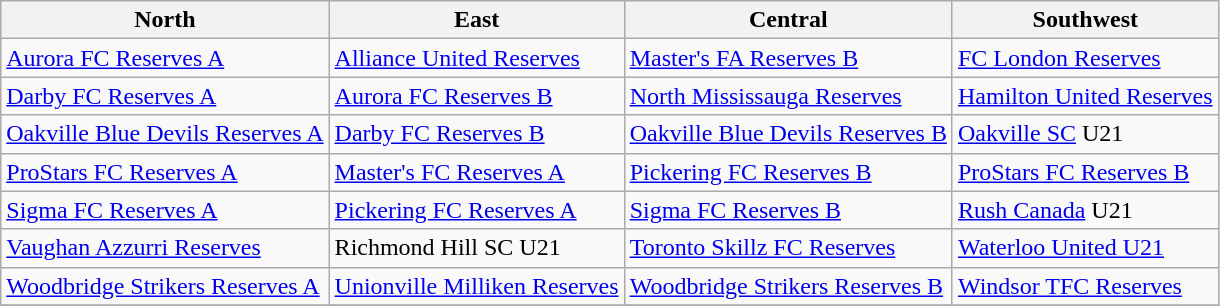<table class="wikitable">
<tr>
<th>North</th>
<th>East</th>
<th>Central</th>
<th>Southwest</th>
</tr>
<tr>
<td><a href='#'>Aurora FC Reserves A</a></td>
<td><a href='#'>Alliance United Reserves</a></td>
<td><a href='#'>Master's FA Reserves B</a></td>
<td><a href='#'>FC London Reserves</a></td>
</tr>
<tr>
<td><a href='#'>Darby FC Reserves A</a></td>
<td><a href='#'>Aurora FC Reserves B</a></td>
<td><a href='#'>North Mississauga Reserves</a></td>
<td><a href='#'>Hamilton United Reserves</a></td>
</tr>
<tr>
<td><a href='#'>Oakville Blue Devils Reserves A</a></td>
<td><a href='#'>Darby FC Reserves B</a></td>
<td><a href='#'>Oakville Blue Devils Reserves B</a></td>
<td><a href='#'>Oakville SC</a> U21</td>
</tr>
<tr>
<td><a href='#'>ProStars FC Reserves A</a></td>
<td><a href='#'>Master's FC Reserves A</a></td>
<td><a href='#'>Pickering FC Reserves B</a></td>
<td><a href='#'>ProStars FC Reserves B</a></td>
</tr>
<tr>
<td><a href='#'>Sigma FC Reserves A</a></td>
<td><a href='#'>Pickering FC Reserves A</a></td>
<td><a href='#'>Sigma FC Reserves B</a></td>
<td><a href='#'>Rush Canada</a> U21</td>
</tr>
<tr>
<td><a href='#'>Vaughan Azzurri Reserves</a></td>
<td>Richmond Hill SC U21</td>
<td><a href='#'>Toronto Skillz FC Reserves</a></td>
<td><a href='#'>Waterloo United U21</a></td>
</tr>
<tr>
<td><a href='#'>Woodbridge Strikers Reserves A</a></td>
<td><a href='#'>Unionville Milliken Reserves</a></td>
<td><a href='#'>Woodbridge Strikers Reserves B</a></td>
<td><a href='#'>Windsor TFC Reserves</a></td>
</tr>
<tr>
</tr>
</table>
